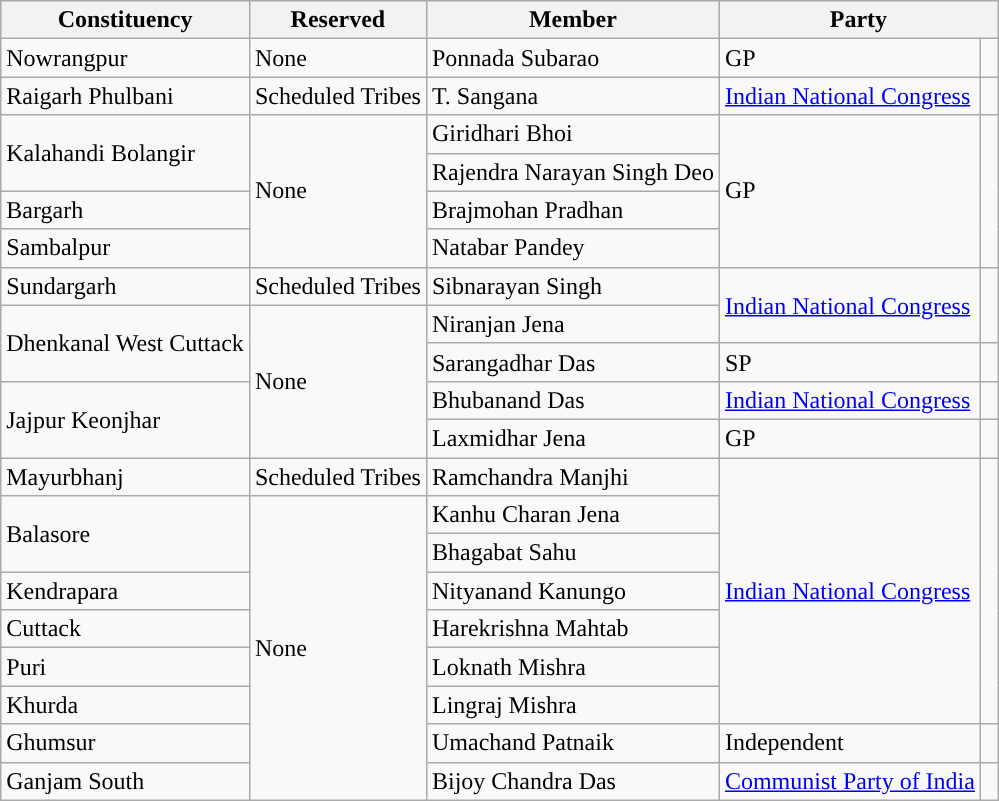<table class="wikitable sortable">
<tr>
<th>Constituency</th>
<th>Reserved</th>
<th>Member</th>
<th colspan=3>Party</th>
</tr>
<tr>
<td>Nowrangpur</td>
<td>None</td>
<td>Ponnada Subarao</td>
<td>GP</td>
<td></td>
</tr>
<tr>
<td>Raigarh Phulbani</td>
<td>Scheduled Tribes</td>
<td>T. Sangana</td>
<td><a href='#'>Indian National Congress</a></td>
<td style="background-color: "></td>
</tr>
<tr>
<td rowspan=2>Kalahandi Bolangir</td>
<td rowspan=4>None</td>
<td>Giridhari Bhoi</td>
<td rowspan=4>GP</td>
<td rowspan=4></td>
</tr>
<tr>
<td>Rajendra Narayan Singh Deo</td>
</tr>
<tr>
<td>Bargarh</td>
<td>Brajmohan Pradhan</td>
</tr>
<tr>
<td>Sambalpur</td>
<td>Natabar Pandey</td>
</tr>
<tr>
<td>Sundargarh</td>
<td>Scheduled Tribes</td>
<td>Sibnarayan Singh</td>
<td rowspan=2><a href='#'>Indian National Congress</a></td>
<td rowspan=2 width="4px" style="background-color: "></td>
</tr>
<tr>
<td rowspan=2>Dhenkanal West Cuttack</td>
<td rowspan=4>None</td>
<td>Niranjan Jena</td>
</tr>
<tr>
<td>Sarangadhar Das</td>
<td>SP</td>
<td></td>
</tr>
<tr>
<td rowspan=2>Jajpur Keonjhar</td>
<td>Bhubanand Das</td>
<td><a href='#'>Indian National Congress</a></td>
<td style="background-color: "></td>
</tr>
<tr>
<td>Laxmidhar Jena</td>
<td>GP</td>
<td></td>
</tr>
<tr>
<td>Mayurbhanj</td>
<td>Scheduled Tribes</td>
<td>Ramchandra Manjhi</td>
<td rowspan=7><a href='#'>Indian National Congress</a></td>
<td rowspan=7 width="4px" style="background-color: "></td>
</tr>
<tr>
<td rowspan=2>Balasore</td>
<td rowspan=8>None</td>
<td>Kanhu Charan Jena</td>
</tr>
<tr>
<td>Bhagabat Sahu</td>
</tr>
<tr>
<td>Kendrapara</td>
<td>Nityanand Kanungo</td>
</tr>
<tr>
<td>Cuttack</td>
<td>Harekrishna Mahtab</td>
</tr>
<tr>
<td>Puri</td>
<td>Loknath Mishra</td>
</tr>
<tr>
<td>Khurda</td>
<td>Lingraj Mishra</td>
</tr>
<tr>
<td>Ghumsur</td>
<td>Umachand Patnaik</td>
<td>Independent</td>
<td></td>
</tr>
<tr>
<td>Ganjam South</td>
<td>Bijoy Chandra Das</td>
<td><a href='#'>Communist Party of India</a></td>
<td width="4px" style="background-color: "></td>
</tr>
</table>
